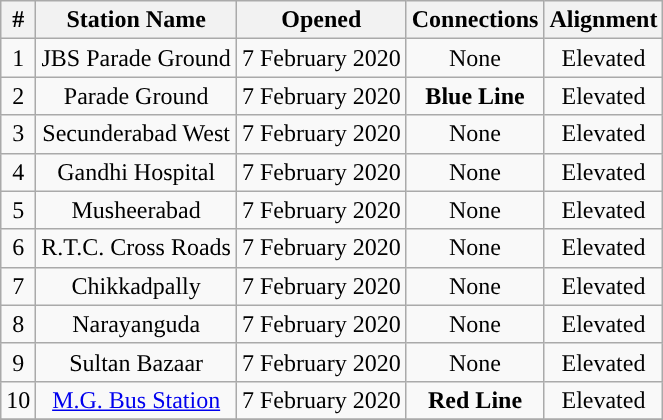<table class="wikitable" style="text-align: center;">
<tr>
<th>#</th>
<th>Station Name</th>
<th>Opened</th>
<th>Connections</th>
<th>Alignment</th>
</tr>
<tr>
<td>1</td>
<td>JBS Parade Ground</td>
<td>7 February 2020</td>
<td>None</td>
<td>Elevated</td>
</tr>
<tr>
<td>2</td>
<td>Parade Ground</td>
<td>7 February 2020</td>
<td style="background:#"><strong><span>Blue Line</span></strong></td>
<td>Elevated</td>
</tr>
<tr>
<td>3</td>
<td>Secunderabad West</td>
<td>7 February 2020</td>
<td>None</td>
<td>Elevated</td>
</tr>
<tr>
<td>4</td>
<td>Gandhi Hospital</td>
<td>7 February 2020</td>
<td>None</td>
<td>Elevated</td>
</tr>
<tr>
<td>5</td>
<td>Musheerabad</td>
<td>7 February 2020</td>
<td>None</td>
<td>Elevated</td>
</tr>
<tr>
<td>6</td>
<td>R.T.C. Cross Roads</td>
<td>7 February 2020</td>
<td>None</td>
<td>Elevated</td>
</tr>
<tr>
<td>7</td>
<td>Chikkadpally</td>
<td>7 February 2020</td>
<td>None</td>
<td>Elevated</td>
</tr>
<tr>
<td>8</td>
<td>Narayanguda</td>
<td>7 February 2020</td>
<td>None</td>
<td>Elevated</td>
</tr>
<tr>
<td>9</td>
<td>Sultan Bazaar</td>
<td>7 February 2020</td>
<td>None</td>
<td>Elevated</td>
</tr>
<tr>
<td>10</td>
<td><a href='#'>M.G. Bus Station</a></td>
<td>7 February 2020</td>
<td style="background:#"><strong><span>Red Line</span></strong></td>
<td>Elevated</td>
</tr>
<tr>
</tr>
</table>
